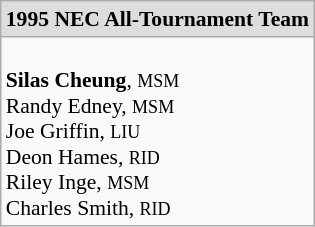<table class="wikitable" style="white-space:nowrap; font-size:90%;">
<tr>
<td colspan="7" style="text-align:center; background:#ddd;"><strong>1995 NEC  All-Tournament Team</strong></td>
</tr>
<tr>
<td><br><strong>Silas Cheung</strong>, <small>MSM</small><br>   
Randy Edney, <small>MSM</small><br>
Joe Griffin, <small>LIU</small><br>
Deon Hames, <small>RID</small><br>
Riley Inge, <small>MSM</small><br>
Charles Smith, <small>RID</small><br></td>
</tr>
</table>
